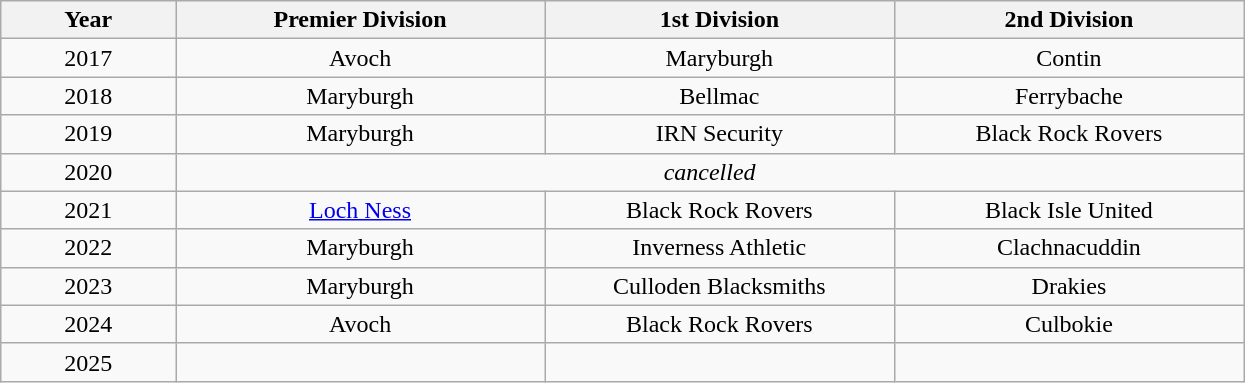<table class="wikitable" sortable>
<tr>
<th width=9%>Year</th>
<th width=19%>Premier Division</th>
<th width=18%>1st Division</th>
<th width=18%>2nd Division</th>
</tr>
<tr>
<td align=center>2017</td>
<td align=center>Avoch</td>
<td align=center>Maryburgh</td>
<td align=center>Contin</td>
</tr>
<tr>
<td align=center>2018</td>
<td align=center>Maryburgh</td>
<td align=center>Bellmac</td>
<td align=center>Ferrybache</td>
</tr>
<tr>
<td align=center>2019</td>
<td align=center>Maryburgh</td>
<td align=center>IRN Security</td>
<td align=center>Black Rock Rovers</td>
</tr>
<tr>
<td align=center>2020</td>
<td colspan="3" align="center"><em>cancelled</em></td>
</tr>
<tr>
<td align=center>2021</td>
<td align=center><a href='#'>Loch Ness</a></td>
<td align=center>Black Rock Rovers</td>
<td align=center>Black Isle United</td>
</tr>
<tr>
<td align=center>2022</td>
<td align=center>Maryburgh</td>
<td align=center>Inverness Athletic</td>
<td align=center>Clachnacuddin</td>
</tr>
<tr>
<td align=center>2023</td>
<td align=center>Maryburgh</td>
<td align=center>Culloden Blacksmiths</td>
<td align=center>Drakies</td>
</tr>
<tr>
<td align=center>2024</td>
<td align=center>Avoch</td>
<td align=center>Black Rock Rovers</td>
<td align=center>Culbokie</td>
</tr>
<tr>
<td align=center>2025</td>
<td></td>
<td></td>
<td></td>
</tr>
</table>
